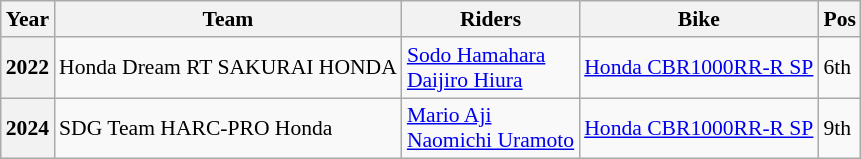<table class="wikitable" style="font-size:90%" style="text-align:center;">
<tr>
<th>Year</th>
<th>Team</th>
<th>Riders</th>
<th>Bike</th>
<th>Pos</th>
</tr>
<tr>
<th>2022</th>
<td style="text-align:left;"> Honda Dream RT SAKURAI HONDA</td>
<td style="text-align:left;"> <a href='#'>Sodo Hamahara</a><br> <a href='#'>Daijiro Hiura</a></td>
<td style="text-align:left;"><a href='#'>Honda CBR1000RR-R SP</a></td>
<td>6th</td>
</tr>
<tr>
<th>2024</th>
<td style="text-align:left;"> SDG Team HARC-PRO Honda</td>
<td style="text-align:left;"> <a href='#'>Mario Aji</a><br> <a href='#'>Naomichi Uramoto</a></td>
<td style="text-align:left;"><a href='#'>Honda CBR1000RR-R SP</a></td>
<td>9th</td>
</tr>
</table>
